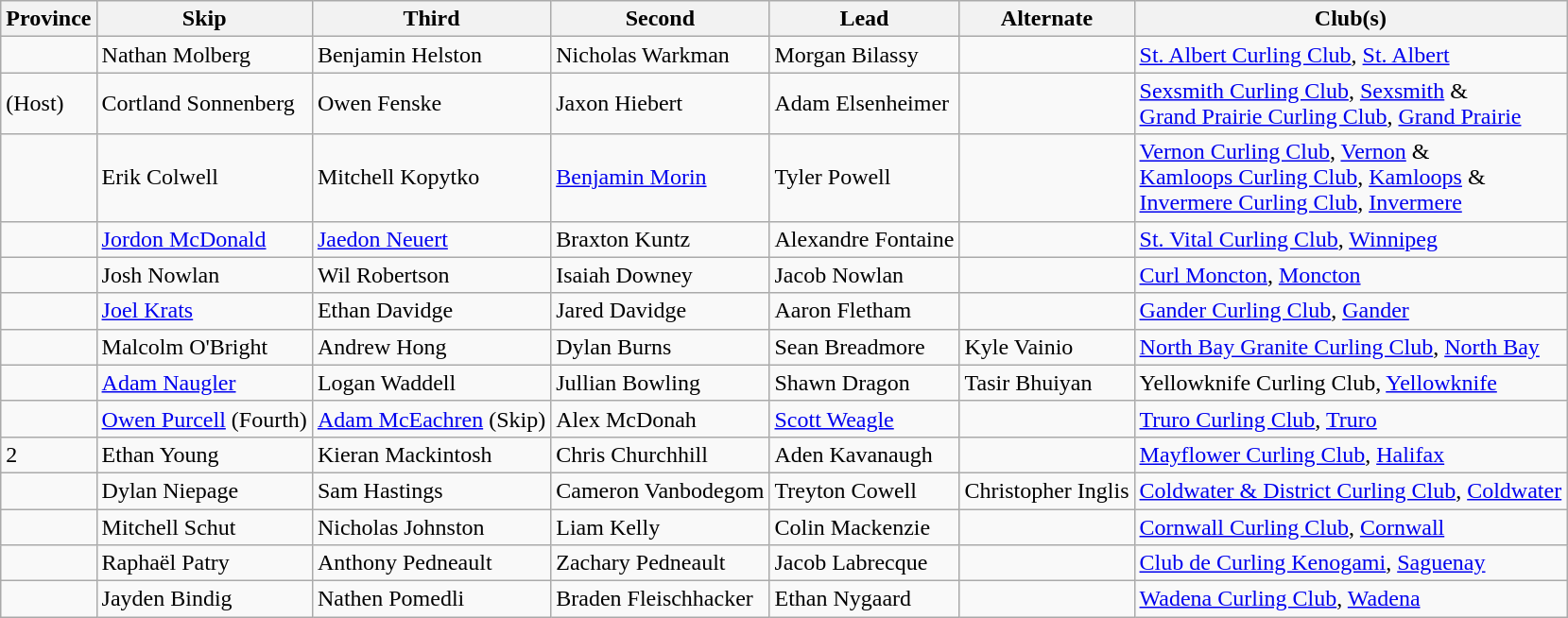<table class="wikitable">
<tr>
<th>Province</th>
<th>Skip</th>
<th>Third</th>
<th>Second</th>
<th>Lead</th>
<th>Alternate</th>
<th>Club(s)</th>
</tr>
<tr>
<td></td>
<td>Nathan Molberg</td>
<td>Benjamin Helston</td>
<td>Nicholas Warkman</td>
<td>Morgan Bilassy</td>
<td></td>
<td><a href='#'>St. Albert Curling Club</a>, <a href='#'>St. Albert</a></td>
</tr>
<tr>
<td> (Host)</td>
<td>Cortland Sonnenberg</td>
<td>Owen Fenske</td>
<td>Jaxon Hiebert</td>
<td>Adam Elsenheimer</td>
<td></td>
<td><a href='#'>Sexsmith Curling Club</a>, <a href='#'>Sexsmith</a> & <br> <a href='#'>Grand Prairie Curling Club</a>, <a href='#'>Grand Prairie</a></td>
</tr>
<tr>
<td></td>
<td>Erik Colwell</td>
<td>Mitchell Kopytko</td>
<td><a href='#'>Benjamin Morin</a></td>
<td>Tyler Powell</td>
<td></td>
<td><a href='#'>Vernon Curling Club</a>, <a href='#'>Vernon</a> & <br> <a href='#'>Kamloops Curling Club</a>, <a href='#'>Kamloops</a> & <br> <a href='#'>Invermere Curling Club</a>, <a href='#'>Invermere</a></td>
</tr>
<tr>
<td></td>
<td><a href='#'>Jordon McDonald</a></td>
<td><a href='#'>Jaedon Neuert</a></td>
<td>Braxton Kuntz</td>
<td>Alexandre Fontaine</td>
<td></td>
<td><a href='#'>St. Vital Curling Club</a>, <a href='#'>Winnipeg</a></td>
</tr>
<tr>
<td></td>
<td>Josh Nowlan</td>
<td>Wil Robertson</td>
<td>Isaiah Downey</td>
<td>Jacob Nowlan</td>
<td></td>
<td><a href='#'>Curl Moncton</a>, <a href='#'>Moncton</a></td>
</tr>
<tr>
<td></td>
<td><a href='#'>Joel Krats</a></td>
<td>Ethan Davidge</td>
<td>Jared Davidge</td>
<td>Aaron Fletham</td>
<td></td>
<td><a href='#'>Gander Curling Club</a>, <a href='#'>Gander</a></td>
</tr>
<tr>
<td></td>
<td>Malcolm O'Bright</td>
<td>Andrew Hong</td>
<td>Dylan Burns</td>
<td>Sean Breadmore</td>
<td>Kyle Vainio</td>
<td><a href='#'>North Bay Granite Curling Club</a>, <a href='#'>North Bay</a></td>
</tr>
<tr>
<td></td>
<td><a href='#'>Adam Naugler</a></td>
<td>Logan Waddell</td>
<td>Jullian Bowling</td>
<td>Shawn Dragon</td>
<td>Tasir Bhuiyan</td>
<td>Yellowknife Curling Club, <a href='#'>Yellowknife</a></td>
</tr>
<tr>
<td></td>
<td><a href='#'>Owen Purcell</a> (Fourth)</td>
<td><a href='#'>Adam McEachren</a> (Skip)</td>
<td>Alex McDonah</td>
<td><a href='#'>Scott Weagle</a></td>
<td></td>
<td><a href='#'>Truro Curling Club</a>, <a href='#'>Truro</a></td>
</tr>
<tr>
<td> 2</td>
<td>Ethan Young</td>
<td>Kieran Mackintosh</td>
<td>Chris Churchhill</td>
<td>Aden Kavanaugh</td>
<td></td>
<td><a href='#'>Mayflower Curling Club</a>, <a href='#'>Halifax</a></td>
</tr>
<tr>
<td></td>
<td>Dylan Niepage</td>
<td>Sam Hastings</td>
<td>Cameron Vanbodegom</td>
<td>Treyton Cowell</td>
<td>Christopher Inglis</td>
<td><a href='#'>Coldwater & District Curling Club</a>, <a href='#'>Coldwater</a></td>
</tr>
<tr>
<td></td>
<td>Mitchell Schut</td>
<td>Nicholas Johnston</td>
<td>Liam Kelly</td>
<td>Colin Mackenzie</td>
<td></td>
<td><a href='#'>Cornwall Curling Club</a>, <a href='#'>Cornwall</a></td>
</tr>
<tr>
<td></td>
<td>Raphaël Patry</td>
<td>Anthony Pedneault</td>
<td>Zachary Pedneault</td>
<td>Jacob Labrecque</td>
<td></td>
<td><a href='#'>Club de Curling Kenogami</a>, <a href='#'>Saguenay</a></td>
</tr>
<tr>
<td></td>
<td>Jayden Bindig</td>
<td>Nathen Pomedli</td>
<td>Braden Fleischhacker</td>
<td>Ethan Nygaard</td>
<td></td>
<td><a href='#'>Wadena Curling Club</a>, <a href='#'>Wadena</a></td>
</tr>
</table>
